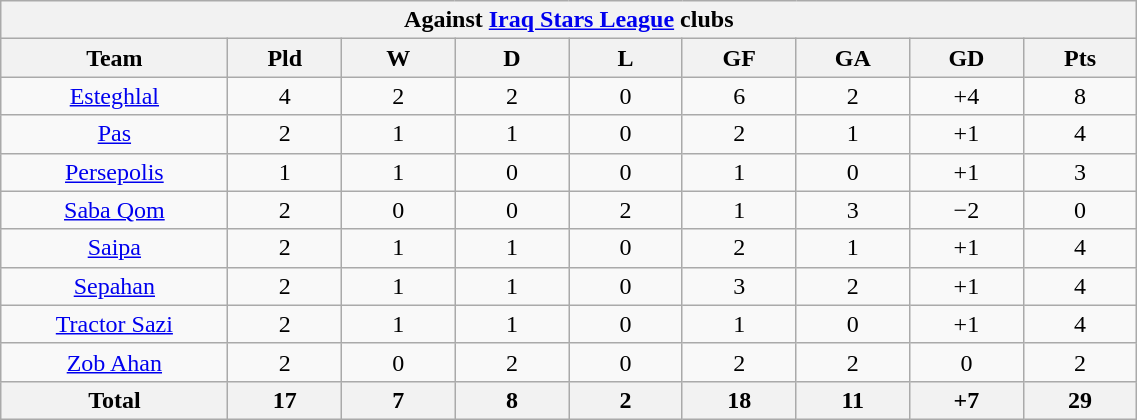<table class="wikitable" width="60%" style="text-align:center">
<tr>
<th colspan="9">Against <a href='#'>Iraq Stars League</a> clubs</th>
</tr>
<tr>
<th width="10%">Team</th>
<th width="5%">Pld</th>
<th width="5%">W</th>
<th width="5%">D</th>
<th width="5%">L</th>
<th width="5%">GF</th>
<th width="5%">GA</th>
<th width="5%">GD</th>
<th width="5%">Pts</th>
</tr>
<tr>
<td><a href='#'>Esteghlal</a></td>
<td>4</td>
<td>2</td>
<td>2</td>
<td>0</td>
<td>6</td>
<td>2</td>
<td>+4</td>
<td>8</td>
</tr>
<tr>
<td><a href='#'>Pas</a></td>
<td>2</td>
<td>1</td>
<td>1</td>
<td>0</td>
<td>2</td>
<td>1</td>
<td>+1</td>
<td>4</td>
</tr>
<tr>
<td><a href='#'>Persepolis</a></td>
<td>1</td>
<td>1</td>
<td>0</td>
<td>0</td>
<td>1</td>
<td>0</td>
<td>+1</td>
<td>3</td>
</tr>
<tr>
<td><a href='#'>Saba Qom</a></td>
<td>2</td>
<td>0</td>
<td>0</td>
<td>2</td>
<td>1</td>
<td>3</td>
<td>−2</td>
<td>0</td>
</tr>
<tr>
<td><a href='#'>Saipa</a></td>
<td>2</td>
<td>1</td>
<td>1</td>
<td>0</td>
<td>2</td>
<td>1</td>
<td>+1</td>
<td>4</td>
</tr>
<tr>
<td><a href='#'>Sepahan</a></td>
<td>2</td>
<td>1</td>
<td>1</td>
<td>0</td>
<td>3</td>
<td>2</td>
<td>+1</td>
<td>4</td>
</tr>
<tr>
<td><a href='#'>Tractor Sazi</a></td>
<td>2</td>
<td>1</td>
<td>1</td>
<td>0</td>
<td>1</td>
<td>0</td>
<td>+1</td>
<td>4</td>
</tr>
<tr>
<td><a href='#'>Zob Ahan</a></td>
<td>2</td>
<td>0</td>
<td>2</td>
<td>0</td>
<td>2</td>
<td>2</td>
<td>0</td>
<td>2</td>
</tr>
<tr>
<th>Total</th>
<th>17</th>
<th>7</th>
<th>8</th>
<th>2</th>
<th>18</th>
<th>11</th>
<th>+7</th>
<th>29</th>
</tr>
</table>
